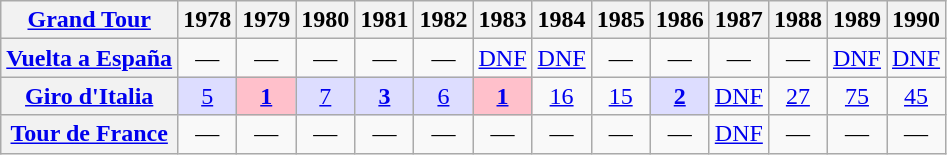<table class="wikitable plainrowheaders">
<tr>
<th scope="col"><a href='#'>Grand Tour</a></th>
<th scope="col">1978</th>
<th scope="col">1979</th>
<th scope="col">1980</th>
<th scope="col">1981</th>
<th scope="col">1982</th>
<th scope="col">1983</th>
<th scope="col">1984</th>
<th scope="col">1985</th>
<th scope="col">1986</th>
<th scope="col">1987</th>
<th scope="col">1988</th>
<th scope="col">1989</th>
<th scope="col">1990</th>
</tr>
<tr style="text-align:center;">
<th scope="row"> <a href='#'>Vuelta a España</a></th>
<td>—</td>
<td>—</td>
<td>—</td>
<td>—</td>
<td>—</td>
<td><a href='#'>DNF</a></td>
<td><a href='#'>DNF</a></td>
<td>—</td>
<td>—</td>
<td>—</td>
<td>—</td>
<td><a href='#'>DNF</a></td>
<td><a href='#'>DNF</a></td>
</tr>
<tr style="text-align:center;">
<th scope="row"> <a href='#'>Giro d'Italia</a></th>
<td style="background:#ddf;"><a href='#'>5</a></td>
<td style="background:pink;"><a href='#'><strong>1</strong></a></td>
<td style="background:#ddf;"><a href='#'>7</a></td>
<td style="background:#ddf;"><a href='#'><strong>3</strong></a></td>
<td style="background:#ddf;"><a href='#'>6</a></td>
<td style="background:pink;"><a href='#'><strong>1</strong></a></td>
<td><a href='#'>16</a></td>
<td><a href='#'>15</a></td>
<td style="background:#ddf;"><a href='#'><strong>2</strong></a></td>
<td><a href='#'>DNF</a></td>
<td><a href='#'>27</a></td>
<td><a href='#'>75</a></td>
<td><a href='#'>45</a></td>
</tr>
<tr style="text-align:center;">
<th scope="row"> <a href='#'>Tour de France</a></th>
<td>—</td>
<td>—</td>
<td>—</td>
<td>—</td>
<td>—</td>
<td>—</td>
<td>—</td>
<td>—</td>
<td>—</td>
<td><a href='#'>DNF</a></td>
<td>—</td>
<td>—</td>
<td>—</td>
</tr>
</table>
